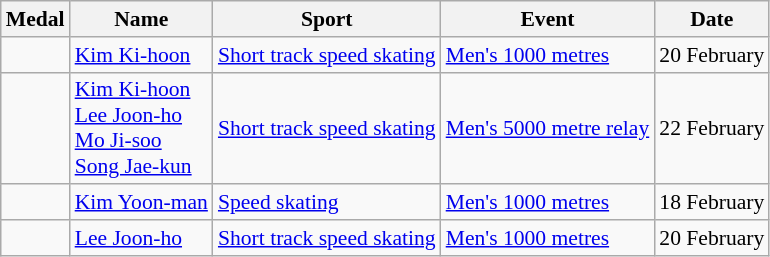<table class="wikitable sortable" style="font-size:90%">
<tr>
<th>Medal</th>
<th>Name</th>
<th>Sport</th>
<th>Event</th>
<th>Date</th>
</tr>
<tr>
<td></td>
<td><a href='#'>Kim Ki-hoon</a></td>
<td><a href='#'>Short track speed skating</a></td>
<td><a href='#'>Men's 1000 metres</a></td>
<td>20 February</td>
</tr>
<tr>
<td></td>
<td><a href='#'>Kim Ki-hoon</a> <br> <a href='#'>Lee Joon-ho</a> <br> <a href='#'>Mo Ji-soo</a> <br> <a href='#'>Song Jae-kun</a></td>
<td><a href='#'>Short track speed skating</a></td>
<td><a href='#'>Men's 5000 metre relay</a></td>
<td>22 February</td>
</tr>
<tr>
<td></td>
<td><a href='#'>Kim Yoon-man</a></td>
<td><a href='#'>Speed skating</a></td>
<td><a href='#'>Men's 1000 metres</a></td>
<td>18 February</td>
</tr>
<tr>
<td></td>
<td><a href='#'>Lee Joon-ho</a></td>
<td><a href='#'>Short track speed skating</a></td>
<td><a href='#'>Men's 1000 metres</a></td>
<td>20 February</td>
</tr>
</table>
